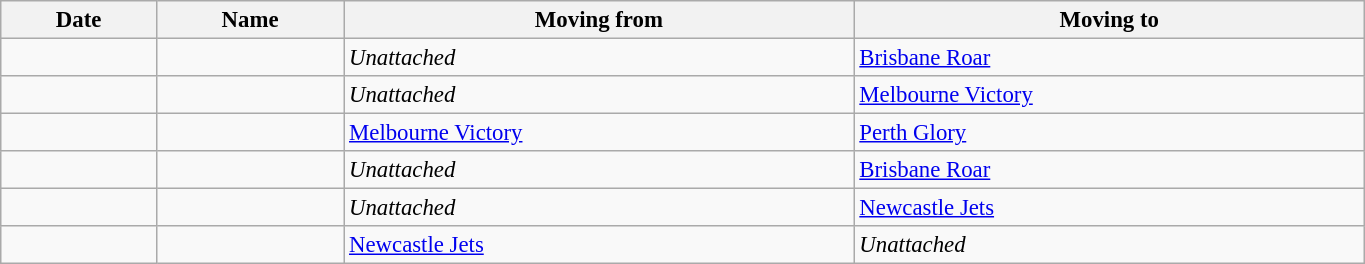<table class="wikitable sortable" style="width:72%; font-size:95%; ">
<tr>
<th>Date</th>
<th>Name</th>
<th>Moving from</th>
<th>Moving to</th>
</tr>
<tr>
<td></td>
<td></td>
<td><em>Unattached</em></td>
<td><a href='#'>Brisbane Roar</a></td>
</tr>
<tr>
<td></td>
<td></td>
<td><em>Unattached</em></td>
<td><a href='#'>Melbourne Victory</a></td>
</tr>
<tr>
<td></td>
<td></td>
<td><a href='#'>Melbourne Victory</a></td>
<td><a href='#'>Perth Glory</a></td>
</tr>
<tr>
<td></td>
<td></td>
<td><em>Unattached</em></td>
<td><a href='#'>Brisbane Roar</a></td>
</tr>
<tr>
<td></td>
<td></td>
<td><em>Unattached</em></td>
<td><a href='#'>Newcastle Jets</a></td>
</tr>
<tr>
<td></td>
<td></td>
<td><a href='#'>Newcastle Jets</a></td>
<td><em>Unattached</em></td>
</tr>
</table>
